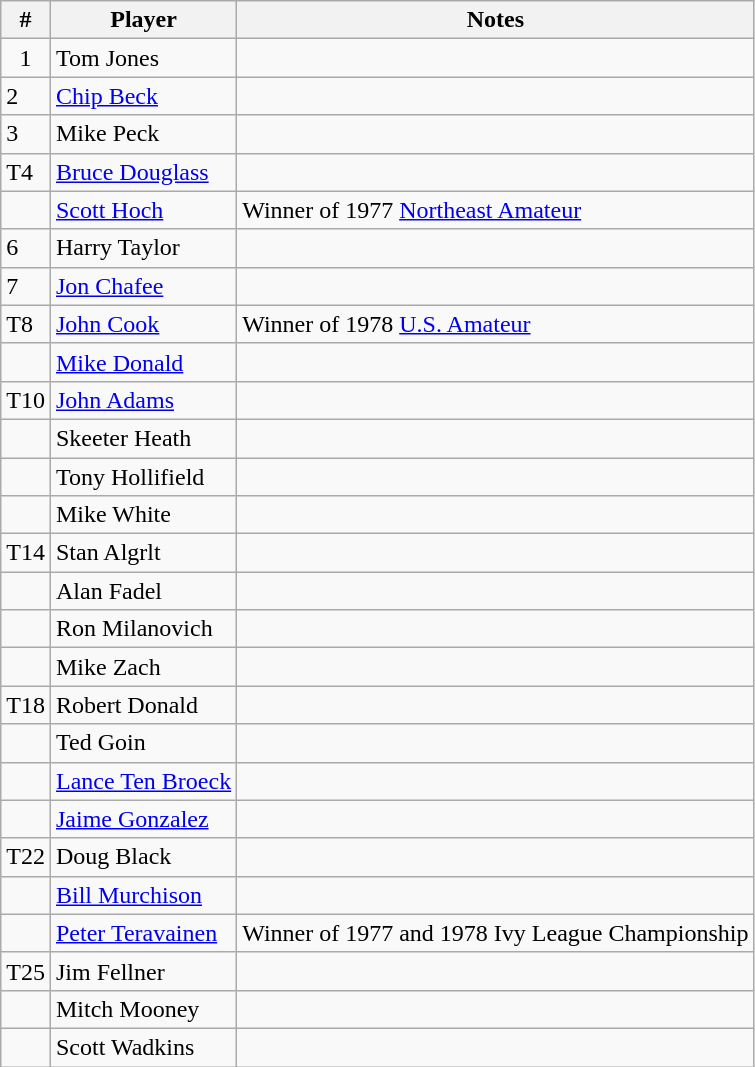<table class="wikitable sortable">
<tr>
<th>#</th>
<th>Player</th>
<th>Notes</th>
</tr>
<tr>
<td align="center">1</td>
<td> Tom Jones</td>
<td></td>
</tr>
<tr>
<td>2</td>
<td> <a href='#'>Chip Beck</a></td>
<td></td>
</tr>
<tr>
<td>3</td>
<td> Mike Peck</td>
<td></td>
</tr>
<tr>
<td>T4</td>
<td> <a href='#'>Bruce Douglass</a></td>
<td></td>
</tr>
<tr>
<td></td>
<td> <a href='#'>Scott Hoch</a></td>
<td>Winner of 1977 <a href='#'>Northeast Amateur</a></td>
</tr>
<tr>
<td>6</td>
<td> Harry Taylor</td>
<td></td>
</tr>
<tr>
<td>7</td>
<td> <a href='#'>Jon Chafee</a></td>
<td></td>
</tr>
<tr>
<td>T8</td>
<td> <a href='#'>John Cook</a></td>
<td>Winner of 1978 <a href='#'>U.S. Amateur</a></td>
</tr>
<tr>
<td></td>
<td> <a href='#'>Mike Donald</a></td>
<td></td>
</tr>
<tr>
<td>T10</td>
<td> <a href='#'>John Adams</a></td>
<td></td>
</tr>
<tr>
<td></td>
<td> Skeeter Heath</td>
<td></td>
</tr>
<tr>
<td></td>
<td> Tony Hollifield</td>
<td></td>
</tr>
<tr>
<td></td>
<td> Mike White</td>
<td></td>
</tr>
<tr>
<td>T14</td>
<td> Stan Algrlt</td>
<td></td>
</tr>
<tr>
<td></td>
<td> Alan Fadel</td>
<td></td>
</tr>
<tr>
<td></td>
<td> Ron Milanovich</td>
<td></td>
</tr>
<tr>
<td></td>
<td> Mike Zach</td>
<td></td>
</tr>
<tr>
<td>T18</td>
<td> Robert Donald</td>
<td></td>
</tr>
<tr>
<td></td>
<td> Ted Goin</td>
<td></td>
</tr>
<tr>
<td></td>
<td> <a href='#'>Lance Ten Broeck</a></td>
<td></td>
</tr>
<tr>
<td></td>
<td> <a href='#'>Jaime Gonzalez</a></td>
<td></td>
</tr>
<tr>
<td>T22</td>
<td> Doug Black</td>
<td></td>
</tr>
<tr>
<td></td>
<td> <a href='#'>Bill Murchison</a></td>
<td></td>
</tr>
<tr>
<td></td>
<td> <a href='#'>Peter Teravainen</a></td>
<td>Winner of 1977 and 1978 Ivy League Championship</td>
</tr>
<tr>
<td>T25</td>
<td> Jim Fellner</td>
<td></td>
</tr>
<tr>
<td></td>
<td> Mitch Mooney</td>
<td></td>
</tr>
<tr>
<td></td>
<td> Scott Wadkins</td>
<td></td>
</tr>
</table>
